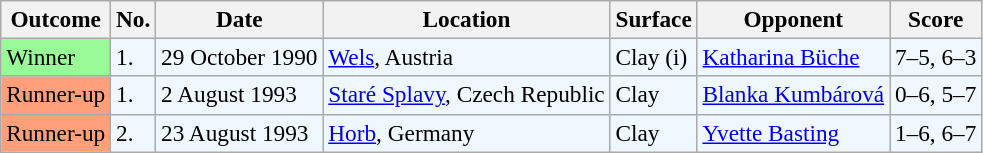<table class="sortable wikitable" style=font-size:97%>
<tr>
<th>Outcome</th>
<th>No.</th>
<th>Date</th>
<th>Location</th>
<th>Surface</th>
<th>Opponent</th>
<th>Score</th>
</tr>
<tr style="background:#f0f8ff;">
<td style="background:#98fb98;">Winner</td>
<td>1.</td>
<td>29 October 1990</td>
<td><a href='#'>Wels</a>, Austria</td>
<td>Clay (i)</td>
<td> <a href='#'>Katharina Büche</a></td>
<td>7–5, 6–3</td>
</tr>
<tr style="background:#f0f8ff;">
<td style="background:#ffa07a;">Runner-up</td>
<td>1.</td>
<td>2 August 1993</td>
<td><a href='#'>Staré Splavy</a>, Czech Republic</td>
<td>Clay</td>
<td> <a href='#'>Blanka Kumbárová</a></td>
<td>0–6, 5–7</td>
</tr>
<tr style="background:#f0f8ff;">
<td style="background:#ffa07a;">Runner-up</td>
<td>2.</td>
<td>23 August 1993</td>
<td><a href='#'>Horb</a>, Germany</td>
<td>Clay</td>
<td> <a href='#'>Yvette Basting</a></td>
<td>1–6, 6–7</td>
</tr>
</table>
